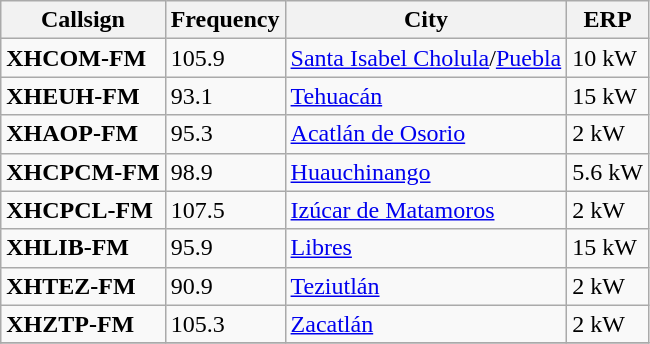<table class="wikitable sortable">
<tr>
<th>Callsign</th>
<th>Frequency</th>
<th>City</th>
<th>ERP</th>
</tr>
<tr>
<td><strong>XHCOM-FM</strong></td>
<td>105.9</td>
<td><a href='#'>Santa Isabel Cholula</a>/<a href='#'>Puebla</a></td>
<td>10 kW</td>
</tr>
<tr>
<td><strong>XHEUH-FM</strong></td>
<td>93.1</td>
<td><a href='#'>Tehuacán</a></td>
<td>15 kW</td>
</tr>
<tr>
<td><strong>XHAOP-FM</strong></td>
<td>95.3</td>
<td><a href='#'>Acatlán de Osorio</a></td>
<td>2 kW</td>
</tr>
<tr>
<td><strong>XHCPCM-FM</strong></td>
<td>98.9</td>
<td><a href='#'>Huauchinango</a></td>
<td>5.6 kW</td>
</tr>
<tr>
<td><strong>XHCPCL-FM</strong></td>
<td>107.5</td>
<td><a href='#'>Izúcar de Matamoros</a></td>
<td>2 kW</td>
</tr>
<tr>
<td><strong>XHLIB-FM</strong></td>
<td>95.9</td>
<td><a href='#'>Libres</a></td>
<td>15 kW</td>
</tr>
<tr>
<td><strong>XHTEZ-FM</strong></td>
<td>90.9</td>
<td><a href='#'>Teziutlán</a></td>
<td>2 kW</td>
</tr>
<tr>
<td><strong>XHZTP-FM</strong></td>
<td>105.3</td>
<td><a href='#'>Zacatlán</a></td>
<td>2 kW</td>
</tr>
<tr>
</tr>
</table>
